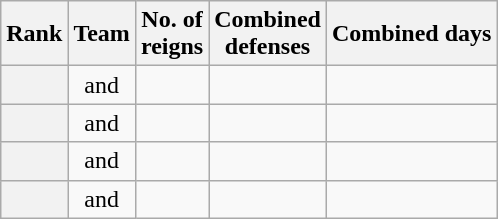<table class="wikitable sortable" style="text-align:center;">
<tr>
<th>Rank</th>
<th>Team</th>
<th>No. of<br>reigns</th>
<th>Combined<br>defenses</th>
<th>Combined days</th>
</tr>
<tr>
<th></th>
<td> and </td>
<td></td>
<td></td>
<td></td>
</tr>
<tr>
<th></th>
<td> and </td>
<td></td>
<td></td>
<td></td>
</tr>
<tr>
<th></th>
<td> and </td>
<td></td>
<td></td>
<td></td>
</tr>
<tr>
<th></th>
<td> and </td>
<td></td>
<td></td>
<td></td>
</tr>
</table>
